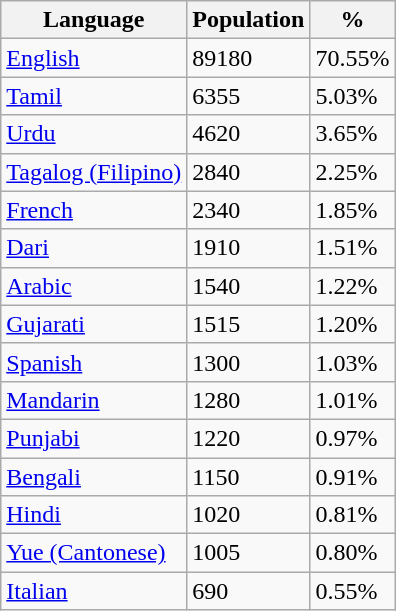<table class="wikitable sortable" style="float:left;">
<tr>
<th>Language</th>
<th>Population</th>
<th>%</th>
</tr>
<tr>
<td><a href='#'>English</a> </td>
<td>89180</td>
<td>70.55%</td>
</tr>
<tr>
<td><a href='#'>Tamil</a></td>
<td>6355</td>
<td>5.03%</td>
</tr>
<tr>
<td><a href='#'>Urdu</a></td>
<td>4620</td>
<td>3.65%</td>
</tr>
<tr>
<td><a href='#'>Tagalog (Filipino)</a></td>
<td>2840</td>
<td>2.25%</td>
</tr>
<tr>
<td><a href='#'>French</a> </td>
<td>2340</td>
<td>1.85%</td>
</tr>
<tr>
<td><a href='#'>Dari</a></td>
<td>1910</td>
<td>1.51%</td>
</tr>
<tr>
<td><a href='#'>Arabic</a></td>
<td>1540</td>
<td>1.22%</td>
</tr>
<tr>
<td><a href='#'>Gujarati</a></td>
<td>1515</td>
<td>1.20%</td>
</tr>
<tr>
<td><a href='#'>Spanish</a></td>
<td>1300</td>
<td>1.03%</td>
</tr>
<tr>
<td><a href='#'>Mandarin</a></td>
<td>1280</td>
<td>1.01%</td>
</tr>
<tr>
<td><a href='#'>Punjabi</a></td>
<td>1220</td>
<td>0.97%</td>
</tr>
<tr>
<td><a href='#'>Bengali</a></td>
<td>1150</td>
<td>0.91%</td>
</tr>
<tr>
<td><a href='#'>Hindi</a></td>
<td>1020</td>
<td>0.81%</td>
</tr>
<tr>
<td><a href='#'>Yue (Cantonese)</a></td>
<td>1005</td>
<td>0.80%</td>
</tr>
<tr>
<td><a href='#'>Italian</a></td>
<td>690</td>
<td>0.55%</td>
</tr>
</table>
